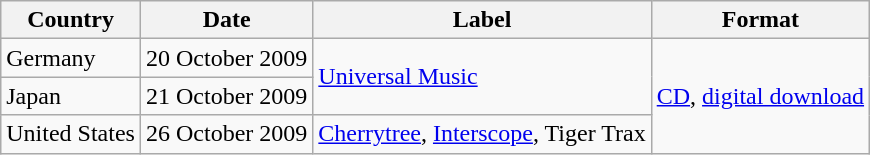<table class="wikitable">
<tr>
<th>Country</th>
<th>Date</th>
<th>Label</th>
<th>Format</th>
</tr>
<tr>
<td>Germany</td>
<td>20 October 2009</td>
<td rowspan="2"><a href='#'>Universal Music</a></td>
<td rowspan="3"><a href='#'>CD</a>, <a href='#'>digital download</a></td>
</tr>
<tr>
<td>Japan</td>
<td>21 October 2009</td>
</tr>
<tr>
<td>United States</td>
<td>26 October 2009</td>
<td><a href='#'>Cherrytree</a>, <a href='#'>Interscope</a>, Tiger Trax</td>
</tr>
</table>
